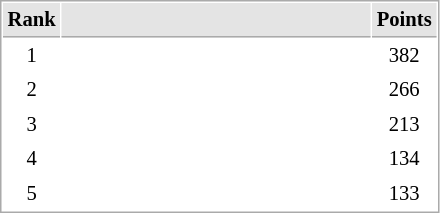<table cellspacing="1" cellpadding="3" style="border:1px solid #AAAAAA;font-size:86%">
<tr bgcolor="#E4E4E4">
<th style="border-bottom:1px solid #AAAAAA" width=10>Rank</th>
<th style="border-bottom:1px solid #AAAAAA" width=200></th>
<th style="border-bottom:1px solid #AAAAAA" width=20>Points</th>
</tr>
<tr>
<td align="center">1</td>
<td></td>
<td align=center>382</td>
</tr>
<tr>
<td align="center">2</td>
<td></td>
<td align=center>266</td>
</tr>
<tr>
<td align="center">3</td>
<td></td>
<td align=center>213</td>
</tr>
<tr>
<td align="center">4</td>
<td></td>
<td align=center>134</td>
</tr>
<tr>
<td align="center">5</td>
<td></td>
<td align=center>133</td>
</tr>
</table>
